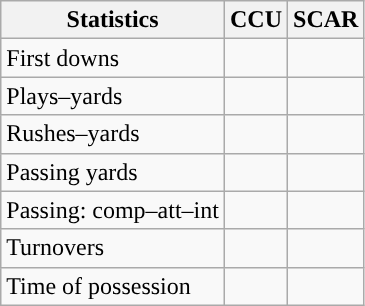<table class="wikitable" style="float:left">
<tr>
<th>Statistics</th>
<th>CCU</th>
<th>SCAR</th>
</tr>
<tr>
<td>First downs</td>
<td></td>
<td></td>
</tr>
<tr>
<td>Plays–yards</td>
<td></td>
<td></td>
</tr>
<tr>
<td>Rushes–yards</td>
<td></td>
<td></td>
</tr>
<tr>
<td>Passing yards</td>
<td></td>
<td></td>
</tr>
<tr>
<td>Passing: comp–att–int</td>
<td></td>
<td></td>
</tr>
<tr>
<td>Turnovers</td>
<td></td>
<td></td>
</tr>
<tr>
<td>Time of possession</td>
<td></td>
<td></td>
</tr>
</table>
